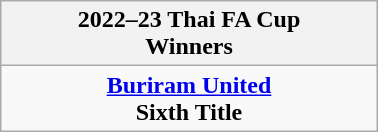<table class="wikitable" style="text-align: center; margin: 0 auto; width: 20%">
<tr>
<th>2022–23 Thai FA Cup<br>Winners</th>
</tr>
<tr>
<td align="center"><strong><a href='#'>Buriram United</a></strong><br><strong>Sixth Title</strong></td>
</tr>
</table>
